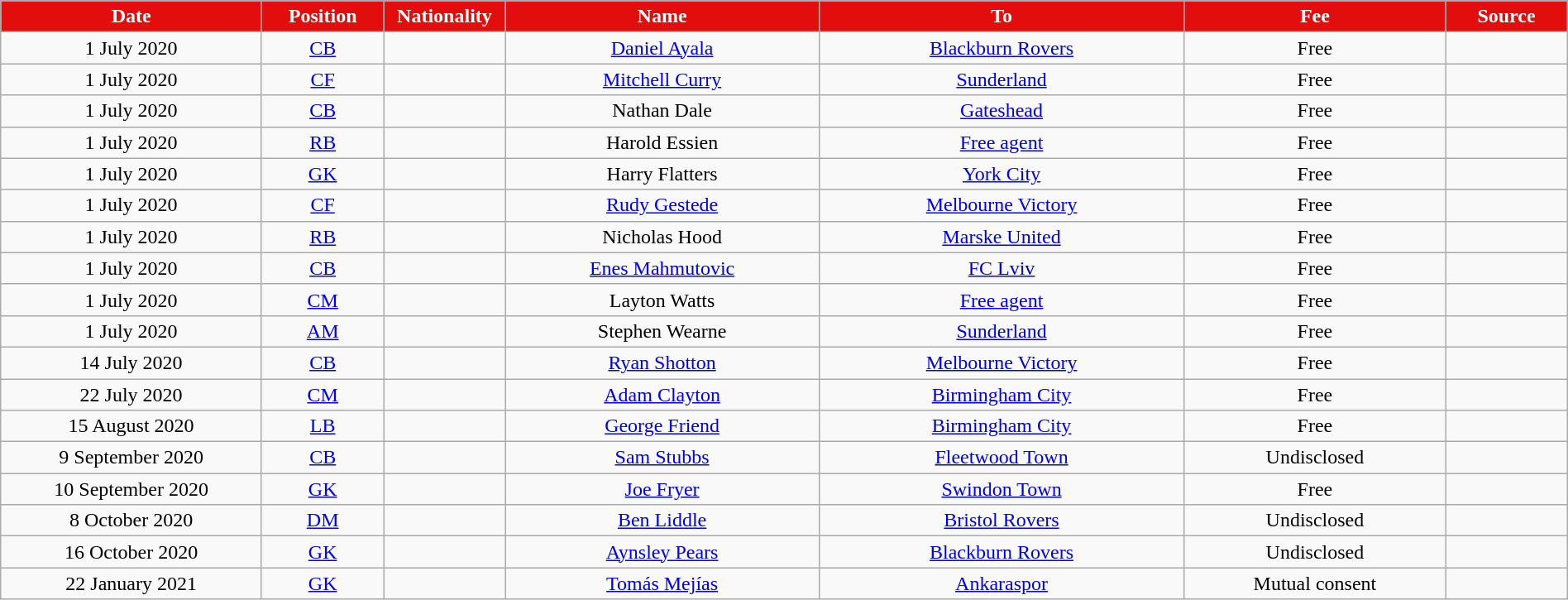<table class="wikitable"  style="text-align:center; width:100%; ">
<tr>
<th style="background:#E20E0E; color:white; width:15%">Date</th>
<th style="background:#E20E0E; color:white; width:07%">Position</th>
<th style="background:#E20E0E; color:white; width:07%">Nationality</th>
<th style="background:#E20E0E; color:white; width:18%">Name</th>
<th style="background:#E20E0E; color:white; width:21%">To</th>
<th style="background:#E20E0E; color:white; width:15%">Fee</th>
<th style="background:#E20E0E; color:white; width:07%">Source</th>
</tr>
<tr>
<td>1 July 2020</td>
<td><a href='#'>CB</a></td>
<td></td>
<td><a href='#'>Daniel Ayala</a></td>
<td><a href='#'>Blackburn Rovers</a></td>
<td>Free</td>
<td></td>
</tr>
<tr>
<td>1 July 2020</td>
<td><a href='#'>CF</a></td>
<td></td>
<td><a href='#'>Mitchell Curry</a></td>
<td><a href='#'>Sunderland</a></td>
<td>Free</td>
<td></td>
</tr>
<tr>
<td>1 July 2020</td>
<td><a href='#'>CB</a></td>
<td></td>
<td>Nathan Dale</td>
<td><a href='#'>Gateshead</a></td>
<td>Free</td>
<td></td>
</tr>
<tr>
<td>1 July 2020</td>
<td><a href='#'>RB</a></td>
<td></td>
<td>Harold Essien</td>
<td><a href='#'>Free agent</a></td>
<td>Free</td>
<td></td>
</tr>
<tr>
<td>1 July 2020</td>
<td><a href='#'>GK</a></td>
<td></td>
<td>Harry Flatters</td>
<td><a href='#'>York City</a></td>
<td>Free</td>
<td></td>
</tr>
<tr>
<td>1 July 2020</td>
<td><a href='#'>CF</a></td>
<td></td>
<td><a href='#'>Rudy Gestede</a></td>
<td> <a href='#'>Melbourne Victory</a></td>
<td>Free</td>
<td></td>
</tr>
<tr>
<td>1 July 2020</td>
<td><a href='#'>RB</a></td>
<td></td>
<td>Nicholas Hood</td>
<td><a href='#'>Marske United</a></td>
<td>Free</td>
<td></td>
</tr>
<tr>
<td>1 July 2020</td>
<td><a href='#'>CB</a></td>
<td></td>
<td><a href='#'>Enes Mahmutovic</a></td>
<td> <a href='#'>FC Lviv</a></td>
<td>Free</td>
<td></td>
</tr>
<tr>
<td>1 July 2020</td>
<td><a href='#'>CM</a></td>
<td></td>
<td>Layton Watts</td>
<td><a href='#'>Free agent</a></td>
<td>Free</td>
<td></td>
</tr>
<tr>
<td>1 July 2020</td>
<td><a href='#'>AM</a></td>
<td></td>
<td>Stephen Wearne</td>
<td><a href='#'>Sunderland</a></td>
<td>Free</td>
<td></td>
</tr>
<tr>
<td>14 July 2020</td>
<td><a href='#'>CB</a></td>
<td></td>
<td><a href='#'>Ryan Shotton</a></td>
<td> <a href='#'>Melbourne Victory</a></td>
<td>Free</td>
<td></td>
</tr>
<tr>
<td>22 July 2020</td>
<td><a href='#'>CM</a></td>
<td></td>
<td><a href='#'>Adam Clayton</a></td>
<td><a href='#'>Birmingham City</a></td>
<td>Free</td>
<td></td>
</tr>
<tr>
<td>15 August 2020</td>
<td><a href='#'>LB</a></td>
<td></td>
<td><a href='#'>George Friend</a></td>
<td><a href='#'>Birmingham City</a></td>
<td>Free</td>
<td></td>
</tr>
<tr>
<td>9 September 2020</td>
<td><a href='#'>CB</a></td>
<td></td>
<td><a href='#'>Sam Stubbs</a></td>
<td><a href='#'>Fleetwood Town</a></td>
<td>Undisclosed</td>
<td></td>
</tr>
<tr>
<td>10 September 2020</td>
<td><a href='#'>GK</a></td>
<td></td>
<td><a href='#'>Joe Fryer</a></td>
<td><a href='#'>Swindon Town</a></td>
<td>Free</td>
<td></td>
</tr>
<tr>
<td>8 October 2020</td>
<td><a href='#'>DM</a></td>
<td></td>
<td><a href='#'>Ben Liddle</a></td>
<td><a href='#'>Bristol Rovers</a></td>
<td>Undisclosed</td>
<td></td>
</tr>
<tr>
<td>16 October 2020</td>
<td><a href='#'>GK</a></td>
<td></td>
<td><a href='#'>Aynsley Pears</a></td>
<td><a href='#'>Blackburn Rovers</a></td>
<td>Undisclosed</td>
<td></td>
</tr>
<tr>
<td>22 January 2021</td>
<td><a href='#'>GK</a></td>
<td></td>
<td><a href='#'>Tomás Mejías</a></td>
<td> <a href='#'>Ankaraspor</a></td>
<td>Mutual consent</td>
<td></td>
</tr>
</table>
